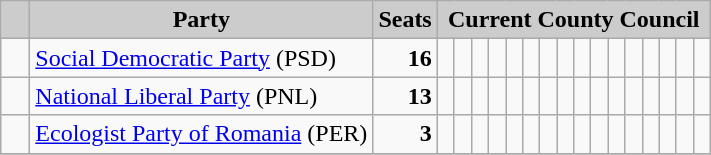<table class="wikitable">
<tr>
<th style="background:#ccc">   </th>
<th style="background:#ccc">Party</th>
<th style="background:#ccc">Seats</th>
<th style="background:#ccc" colspan="16">Current County Council</th>
</tr>
<tr>
<td>  </td>
<td><a href='#'>Social Democratic Party</a> (PSD)</td>
<td style="text-align: right"><strong>16</strong></td>
<td>  </td>
<td>  </td>
<td>  </td>
<td>  </td>
<td>  </td>
<td>  </td>
<td>  </td>
<td>  </td>
<td>  </td>
<td>  </td>
<td>  </td>
<td>  </td>
<td>  </td>
<td>  </td>
<td>  </td>
<td>  </td>
</tr>
<tr>
<td>  </td>
<td><a href='#'>National Liberal Party</a> (PNL)</td>
<td style="text-align: right"><strong>13</strong></td>
<td>  </td>
<td>  </td>
<td>  </td>
<td>  </td>
<td>  </td>
<td>  </td>
<td>  </td>
<td>  </td>
<td>  </td>
<td>  </td>
<td>  </td>
<td>  </td>
<td>  </td>
<td> </td>
<td> </td>
<td> </td>
</tr>
<tr>
<td>  </td>
<td><a href='#'>Ecologist Party of Romania</a> (PER)</td>
<td style="text-align: right"><strong>3</strong></td>
<td>  </td>
<td>  </td>
<td>  </td>
<td> </td>
<td> </td>
<td> </td>
<td> </td>
<td> </td>
<td> </td>
<td> </td>
<td> </td>
<td> </td>
<td> </td>
<td> </td>
<td> </td>
<td> </td>
</tr>
<tr>
</tr>
</table>
